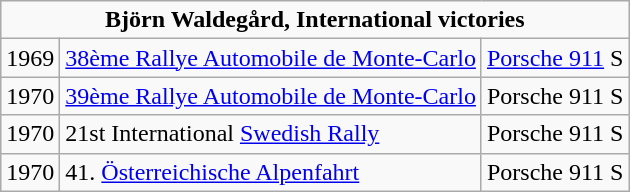<table class="wikitable">
<tr>
<td colspan="3" align=center><strong>Björn Waldegård, International victories</strong></td>
</tr>
<tr>
<td>1969</td>
<td><a href='#'>38ème Rallye Automobile de Monte-Carlo</a></td>
<td><a href='#'>Porsche 911</a> S</td>
</tr>
<tr>
<td>1970</td>
<td><a href='#'>39ème Rallye Automobile de Monte-Carlo</a></td>
<td>Porsche 911 S</td>
</tr>
<tr>
<td>1970</td>
<td>21st International <a href='#'>Swedish Rally</a></td>
<td>Porsche 911 S</td>
</tr>
<tr>
<td>1970</td>
<td>41. <a href='#'>Österreichische Alpenfahrt</a></td>
<td>Porsche 911 S</td>
</tr>
</table>
